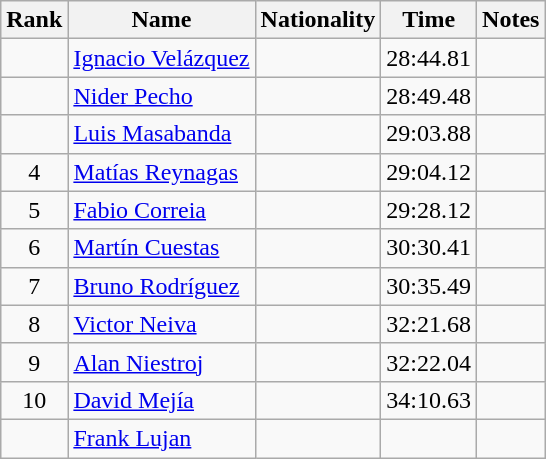<table class="wikitable sortable" style="text-align:center">
<tr>
<th>Rank</th>
<th>Name</th>
<th>Nationality</th>
<th>Time</th>
<th>Notes</th>
</tr>
<tr>
<td></td>
<td align=left><a href='#'>Ignacio Velázquez</a></td>
<td align=left></td>
<td>28:44.81</td>
<td></td>
</tr>
<tr>
<td></td>
<td align=left><a href='#'>Nider Pecho</a></td>
<td align=left></td>
<td>28:49.48</td>
<td></td>
</tr>
<tr>
<td></td>
<td align=left><a href='#'>Luis Masabanda</a></td>
<td align=left></td>
<td>29:03.88</td>
<td></td>
</tr>
<tr>
<td>4</td>
<td align=left><a href='#'>Matías Reynagas</a></td>
<td align=left></td>
<td>29:04.12</td>
<td></td>
</tr>
<tr>
<td>5</td>
<td align=left><a href='#'>Fabio Correia</a></td>
<td align=left></td>
<td>29:28.12</td>
<td></td>
</tr>
<tr>
<td>6</td>
<td align=left><a href='#'>Martín Cuestas</a></td>
<td align=left></td>
<td>30:30.41</td>
<td></td>
</tr>
<tr>
<td>7</td>
<td align=left><a href='#'>Bruno Rodríguez</a></td>
<td align=left></td>
<td>30:35.49</td>
<td></td>
</tr>
<tr>
<td>8</td>
<td align=left><a href='#'>Victor Neiva</a></td>
<td align=left></td>
<td>32:21.68</td>
<td></td>
</tr>
<tr>
<td>9</td>
<td align=left><a href='#'>Alan Niestroj</a></td>
<td align=left></td>
<td>32:22.04</td>
<td></td>
</tr>
<tr>
<td>10</td>
<td align=left><a href='#'>David Mejía</a></td>
<td align=left></td>
<td>34:10.63</td>
<td></td>
</tr>
<tr>
<td></td>
<td align=left><a href='#'>Frank Lujan</a></td>
<td align=left></td>
<td></td>
<td></td>
</tr>
</table>
